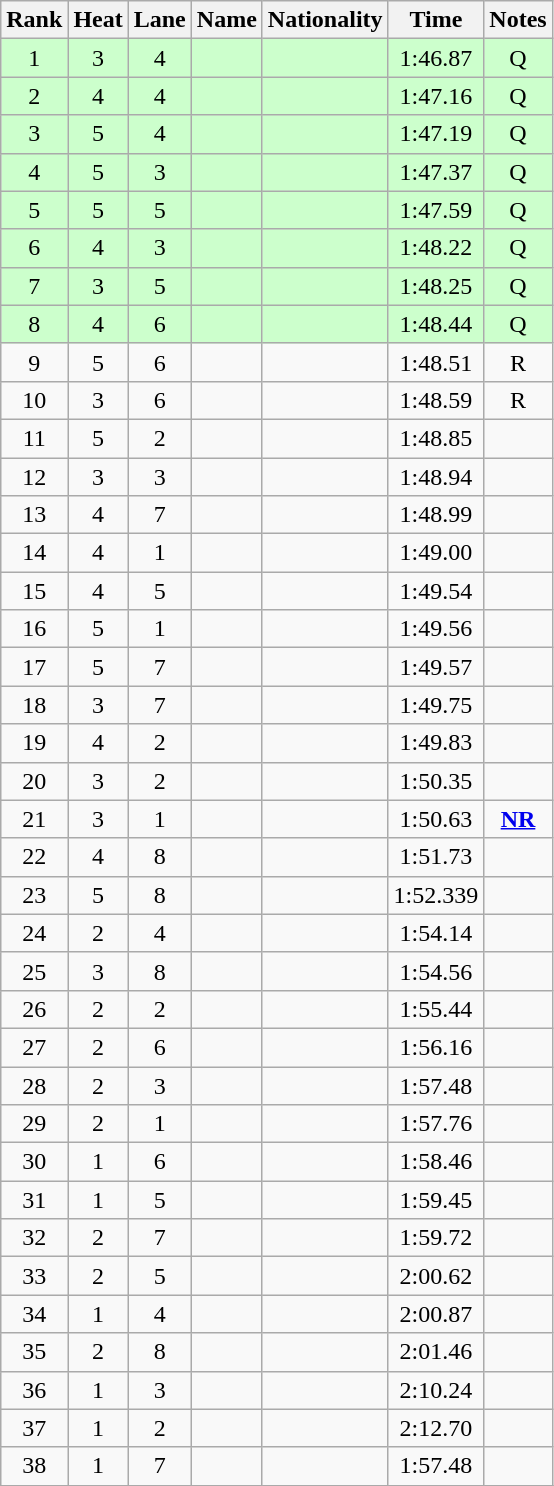<table class="wikitable sortable" style="text-align:center">
<tr>
<th>Rank</th>
<th>Heat</th>
<th>Lane</th>
<th>Name</th>
<th>Nationality</th>
<th>Time</th>
<th>Notes</th>
</tr>
<tr bgcolor=ccffcc>
<td>1</td>
<td>3</td>
<td>4</td>
<td align=left></td>
<td align=left></td>
<td>1:46.87</td>
<td>Q</td>
</tr>
<tr bgcolor=ccffcc>
<td>2</td>
<td>4</td>
<td>4</td>
<td align=left></td>
<td align=left></td>
<td>1:47.16</td>
<td>Q</td>
</tr>
<tr bgcolor=ccffcc>
<td>3</td>
<td>5</td>
<td>4</td>
<td align=left></td>
<td align=left></td>
<td>1:47.19</td>
<td>Q</td>
</tr>
<tr bgcolor=ccffcc>
<td>4</td>
<td>5</td>
<td>3</td>
<td align=left></td>
<td align=left></td>
<td>1:47.37</td>
<td>Q</td>
</tr>
<tr bgcolor=ccffcc>
<td>5</td>
<td>5</td>
<td>5</td>
<td align=left></td>
<td align=left></td>
<td>1:47.59</td>
<td>Q</td>
</tr>
<tr bgcolor=ccffcc>
<td>6</td>
<td>4</td>
<td>3</td>
<td align=left></td>
<td align=left></td>
<td>1:48.22</td>
<td>Q</td>
</tr>
<tr bgcolor=ccffcc>
<td>7</td>
<td>3</td>
<td>5</td>
<td align=left></td>
<td align=left></td>
<td>1:48.25</td>
<td>Q</td>
</tr>
<tr bgcolor=ccffcc>
<td>8</td>
<td>4</td>
<td>6</td>
<td align=left></td>
<td align=left></td>
<td>1:48.44</td>
<td>Q</td>
</tr>
<tr>
<td>9</td>
<td>5</td>
<td>6</td>
<td align=left></td>
<td align=left></td>
<td>1:48.51</td>
<td>R</td>
</tr>
<tr>
<td>10</td>
<td>3</td>
<td>6</td>
<td align=left></td>
<td align=left></td>
<td>1:48.59</td>
<td>R</td>
</tr>
<tr>
<td>11</td>
<td>5</td>
<td>2</td>
<td align=left></td>
<td align=left></td>
<td>1:48.85</td>
<td></td>
</tr>
<tr>
<td>12</td>
<td>3</td>
<td>3</td>
<td align=left></td>
<td align=left></td>
<td>1:48.94</td>
<td></td>
</tr>
<tr>
<td>13</td>
<td>4</td>
<td>7</td>
<td align=left></td>
<td align=left></td>
<td>1:48.99</td>
<td></td>
</tr>
<tr>
<td>14</td>
<td>4</td>
<td>1</td>
<td align=left></td>
<td align=left></td>
<td>1:49.00</td>
<td></td>
</tr>
<tr>
<td>15</td>
<td>4</td>
<td>5</td>
<td align=left></td>
<td align=left></td>
<td>1:49.54</td>
<td></td>
</tr>
<tr>
<td>16</td>
<td>5</td>
<td>1</td>
<td align=left></td>
<td align=left></td>
<td>1:49.56</td>
<td></td>
</tr>
<tr>
<td>17</td>
<td>5</td>
<td>7</td>
<td align=left></td>
<td align=left></td>
<td>1:49.57</td>
<td></td>
</tr>
<tr>
<td>18</td>
<td>3</td>
<td>7</td>
<td align=left></td>
<td align=left></td>
<td>1:49.75</td>
<td></td>
</tr>
<tr>
<td>19</td>
<td>4</td>
<td>2</td>
<td align=left></td>
<td align=left></td>
<td>1:49.83</td>
<td></td>
</tr>
<tr>
<td>20</td>
<td>3</td>
<td>2</td>
<td align=left></td>
<td align=left></td>
<td>1:50.35</td>
<td></td>
</tr>
<tr>
<td>21</td>
<td>3</td>
<td>1</td>
<td align=left></td>
<td align=left></td>
<td>1:50.63</td>
<td><strong><a href='#'>NR</a></strong></td>
</tr>
<tr>
<td>22</td>
<td>4</td>
<td>8</td>
<td align=left></td>
<td align=left></td>
<td>1:51.73</td>
<td></td>
</tr>
<tr>
<td>23</td>
<td>5</td>
<td>8</td>
<td align=left></td>
<td align=left></td>
<td>1:52.339</td>
<td></td>
</tr>
<tr>
<td>24</td>
<td>2</td>
<td>4</td>
<td align=left></td>
<td align=left></td>
<td>1:54.14</td>
<td></td>
</tr>
<tr>
<td>25</td>
<td>3</td>
<td>8</td>
<td align=left></td>
<td align=left></td>
<td>1:54.56</td>
<td></td>
</tr>
<tr>
<td>26</td>
<td>2</td>
<td>2</td>
<td align=left></td>
<td align=left></td>
<td>1:55.44</td>
<td></td>
</tr>
<tr>
<td>27</td>
<td>2</td>
<td>6</td>
<td align=left></td>
<td align=left></td>
<td>1:56.16</td>
<td></td>
</tr>
<tr>
<td>28</td>
<td>2</td>
<td>3</td>
<td align=left></td>
<td align=left></td>
<td>1:57.48</td>
<td></td>
</tr>
<tr>
<td>29</td>
<td>2</td>
<td>1</td>
<td align=left></td>
<td align=left></td>
<td>1:57.76</td>
<td></td>
</tr>
<tr>
<td>30</td>
<td>1</td>
<td>6</td>
<td align=left></td>
<td align=left></td>
<td>1:58.46</td>
<td></td>
</tr>
<tr>
<td>31</td>
<td>1</td>
<td>5</td>
<td align=left></td>
<td align=left></td>
<td>1:59.45</td>
<td></td>
</tr>
<tr>
<td>32</td>
<td>2</td>
<td>7</td>
<td align=left></td>
<td align=left></td>
<td>1:59.72</td>
<td></td>
</tr>
<tr>
<td>33</td>
<td>2</td>
<td>5</td>
<td align=left></td>
<td align=left></td>
<td>2:00.62</td>
<td></td>
</tr>
<tr>
<td>34</td>
<td>1</td>
<td>4</td>
<td align=left></td>
<td align=left></td>
<td>2:00.87</td>
<td></td>
</tr>
<tr>
<td>35</td>
<td>2</td>
<td>8</td>
<td align=left></td>
<td align=left></td>
<td>2:01.46</td>
<td></td>
</tr>
<tr>
<td>36</td>
<td>1</td>
<td>3</td>
<td align=left></td>
<td align=left></td>
<td>2:10.24</td>
<td></td>
</tr>
<tr>
<td>37</td>
<td>1</td>
<td>2</td>
<td align=left></td>
<td align=left></td>
<td>2:12.70</td>
<td></td>
</tr>
<tr>
<td>38</td>
<td>1</td>
<td>7</td>
<td align=left></td>
<td align=left></td>
<td>1:57.48</td>
<td></td>
</tr>
<tr>
</tr>
</table>
